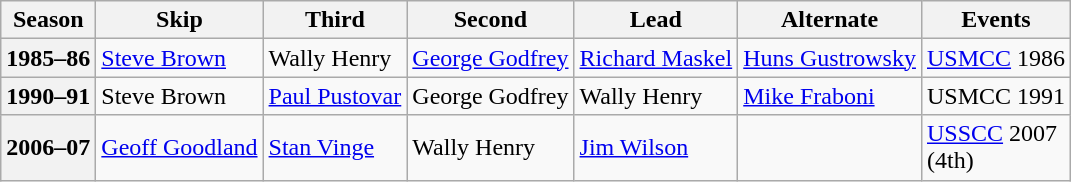<table class="wikitable">
<tr>
<th scope="col">Season</th>
<th scope="col">Skip</th>
<th scope="col">Third</th>
<th scope="col">Second</th>
<th scope="col">Lead</th>
<th scope="col">Alternate</th>
<th scope="col">Events</th>
</tr>
<tr>
<th scope="row">1985–86</th>
<td><a href='#'>Steve Brown</a></td>
<td>Wally Henry</td>
<td><a href='#'>George Godfrey</a></td>
<td><a href='#'>Richard Maskel</a></td>
<td><a href='#'>Huns Gustrowsky</a></td>
<td><a href='#'>USMCC</a> 1986 <br> </td>
</tr>
<tr>
<th scope="row">1990–91</th>
<td>Steve Brown</td>
<td><a href='#'>Paul Pustovar</a></td>
<td>George Godfrey</td>
<td>Wally Henry</td>
<td><a href='#'>Mike Fraboni</a></td>
<td>USMCC 1991 <br> </td>
</tr>
<tr>
<th scope="row">2006–07</th>
<td><a href='#'>Geoff Goodland</a></td>
<td><a href='#'>Stan Vinge</a></td>
<td>Wally Henry</td>
<td><a href='#'>Jim Wilson</a></td>
<td></td>
<td><a href='#'>USSCC</a> 2007 <br> (4th)</td>
</tr>
</table>
